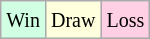<table class="wikitable">
<tr>
<td style="background-color: #d0ffe3;"><small>Win</small></td>
<td style="background-color: #ffffdd;"><small>Draw</small></td>
<td style="background-color: #ffd0e3;"><small>Loss</small></td>
</tr>
</table>
